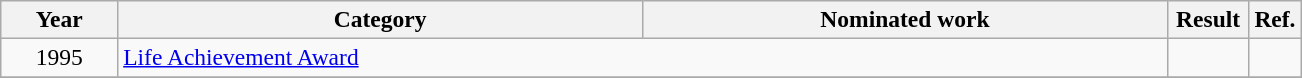<table class="wikitable unsortable plainrowheaders" Style=font-size:98%>
<tr>
<th scope="col" style="width:9%;">Year</th>
<th scope="col" style="width:20em;">Category</th>
<th scope="col" style="width:20em;">Nominated work</th>
<th scope="col" style="width:2em;">Result</th>
<th scope="col" style="width:4%;" class="unsortable">Ref.</th>
</tr>
<tr>
<td style="text-align:center;">1995</td>
<td colspan=2><a href='#'>Life Achievement Award</a></td>
<td></td>
<td></td>
</tr>
<tr>
</tr>
</table>
